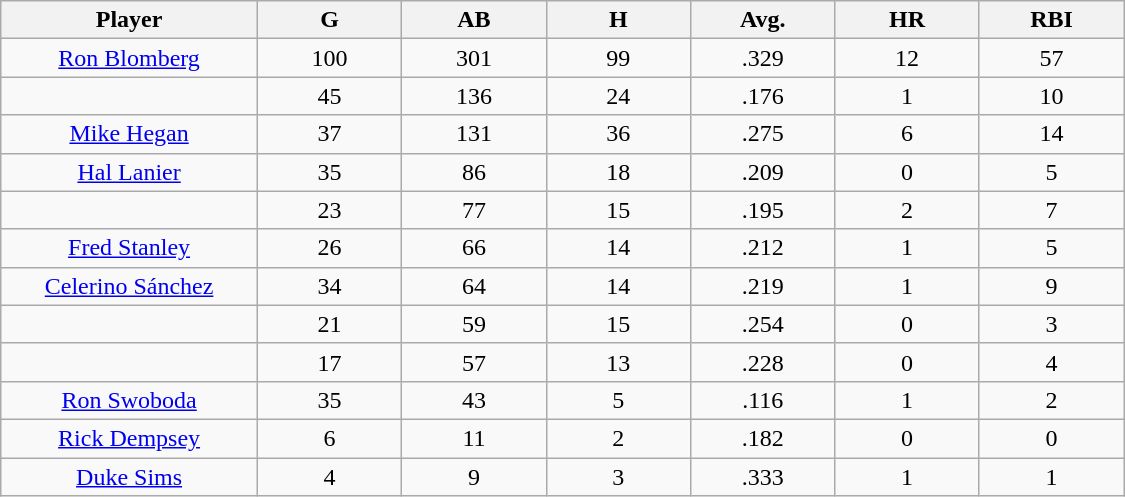<table class="wikitable sortable">
<tr>
<th bgcolor="#DDDDFF" width="16%">Player</th>
<th bgcolor="#DDDDFF" width="9%">G</th>
<th bgcolor="#DDDDFF" width="9%">AB</th>
<th bgcolor="#DDDDFF" width="9%">H</th>
<th bgcolor="#DDDDFF" width="9%">Avg.</th>
<th bgcolor="#DDDDFF" width="9%">HR</th>
<th bgcolor="#DDDDFF" width="9%">RBI</th>
</tr>
<tr align="center">
<td><a href='#'>Ron Blomberg</a></td>
<td>100</td>
<td>301</td>
<td>99</td>
<td>.329</td>
<td>12</td>
<td>57</td>
</tr>
<tr align=center>
<td></td>
<td>45</td>
<td>136</td>
<td>24</td>
<td>.176</td>
<td>1</td>
<td>10</td>
</tr>
<tr align="center">
<td><a href='#'>Mike Hegan</a></td>
<td>37</td>
<td>131</td>
<td>36</td>
<td>.275</td>
<td>6</td>
<td>14</td>
</tr>
<tr align=center>
<td><a href='#'>Hal Lanier</a></td>
<td>35</td>
<td>86</td>
<td>18</td>
<td>.209</td>
<td>0</td>
<td>5</td>
</tr>
<tr align=center>
<td></td>
<td>23</td>
<td>77</td>
<td>15</td>
<td>.195</td>
<td>2</td>
<td>7</td>
</tr>
<tr align="center">
<td><a href='#'>Fred Stanley</a></td>
<td>26</td>
<td>66</td>
<td>14</td>
<td>.212</td>
<td>1</td>
<td>5</td>
</tr>
<tr align=center>
<td><a href='#'>Celerino Sánchez</a></td>
<td>34</td>
<td>64</td>
<td>14</td>
<td>.219</td>
<td>1</td>
<td>9</td>
</tr>
<tr align=center>
<td></td>
<td>21</td>
<td>59</td>
<td>15</td>
<td>.254</td>
<td>0</td>
<td>3</td>
</tr>
<tr align="center">
<td></td>
<td>17</td>
<td>57</td>
<td>13</td>
<td>.228</td>
<td>0</td>
<td>4</td>
</tr>
<tr align="center">
<td><a href='#'>Ron Swoboda</a></td>
<td>35</td>
<td>43</td>
<td>5</td>
<td>.116</td>
<td>1</td>
<td>2</td>
</tr>
<tr align=center>
<td><a href='#'>Rick Dempsey</a></td>
<td>6</td>
<td>11</td>
<td>2</td>
<td>.182</td>
<td>0</td>
<td>0</td>
</tr>
<tr align=center>
<td><a href='#'>Duke Sims</a></td>
<td>4</td>
<td>9</td>
<td>3</td>
<td>.333</td>
<td>1</td>
<td>1</td>
</tr>
</table>
